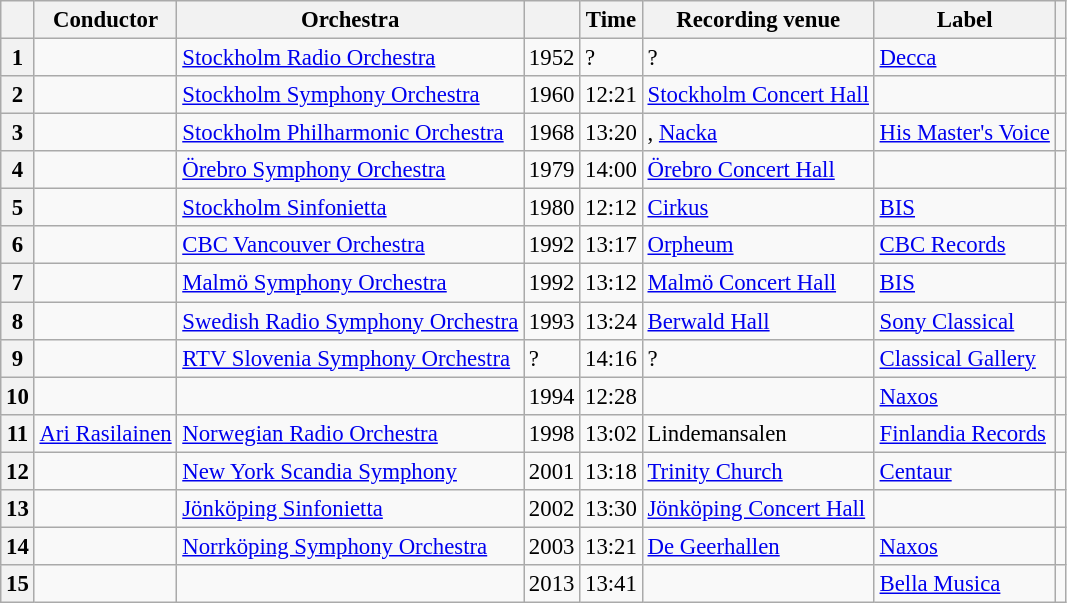<table class="wikitable sortable" style="margin-right:0; font-size:95%">
<tr>
<th scope="col"></th>
<th scope="col">Conductor</th>
<th scope="col">Orchestra</th>
<th scope="col"></th>
<th scope="col">Time</th>
<th scope="col">Recording venue</th>
<th scope="col">Label</th>
<th scope="col"class="unsortable"></th>
</tr>
<tr>
<th scope="row">1</th>
<td></td>
<td><a href='#'>Stockholm Radio Orchestra</a></td>
<td>1952</td>
<td>?</td>
<td>?</td>
<td><a href='#'>Decca</a></td>
<td></td>
</tr>
<tr>
<th scope="row">2</th>
<td></td>
<td><a href='#'>Stockholm Symphony Orchestra</a></td>
<td>1960</td>
<td>12:21</td>
<td><a href='#'>Stockholm Concert Hall</a></td>
<td></td>
<td></td>
</tr>
<tr>
<th scope="row">3</th>
<td></td>
<td><a href='#'>Stockholm Philharmonic Orchestra</a></td>
<td>1968</td>
<td>13:20</td>
<td>, <a href='#'>Nacka</a></td>
<td><a href='#'>His Master's Voice</a></td>
<td></td>
</tr>
<tr>
<th scope="row">4</th>
<td></td>
<td><a href='#'>Örebro Symphony Orchestra</a></td>
<td>1979</td>
<td>14:00</td>
<td><a href='#'>Örebro Concert Hall</a></td>
<td></td>
<td></td>
</tr>
<tr>
<th scope="row">5</th>
<td></td>
<td><a href='#'>Stockholm Sinfonietta</a></td>
<td>1980</td>
<td>12:12</td>
<td><a href='#'>Cirkus</a></td>
<td><a href='#'>BIS</a></td>
<td></td>
</tr>
<tr>
<th scope="row">6</th>
<td></td>
<td><a href='#'>CBC Vancouver Orchestra</a></td>
<td>1992</td>
<td>13:17</td>
<td><a href='#'>Orpheum</a></td>
<td><a href='#'>CBC Records</a></td>
<td></td>
</tr>
<tr>
<th scope="row">7</th>
<td></td>
<td><a href='#'>Malmö Symphony Orchestra</a></td>
<td>1992</td>
<td>13:12</td>
<td><a href='#'>Malmö Concert Hall</a></td>
<td><a href='#'>BIS</a></td>
<td></td>
</tr>
<tr>
<th scope="row">8</th>
<td></td>
<td><a href='#'>Swedish Radio Symphony Orchestra</a></td>
<td>1993</td>
<td>13:24</td>
<td><a href='#'>Berwald Hall</a></td>
<td><a href='#'>Sony Classical</a></td>
<td></td>
</tr>
<tr>
<th scope="row">9</th>
<td></td>
<td><a href='#'>RTV Slovenia Symphony Orchestra</a></td>
<td>?</td>
<td>14:16</td>
<td>?</td>
<td><a href='#'>Classical Gallery</a></td>
<td></td>
</tr>
<tr>
<th scope="row">10</th>
<td></td>
<td></td>
<td>1994</td>
<td>12:28</td>
<td></td>
<td><a href='#'>Naxos</a></td>
<td></td>
</tr>
<tr>
<th>11</th>
<td><a href='#'>Ari Rasilainen</a></td>
<td><a href='#'>Norwegian Radio Orchestra</a></td>
<td>1998</td>
<td>13:02</td>
<td>Lindemansalen</td>
<td><a href='#'>Finlandia Records</a></td>
<td></td>
</tr>
<tr>
<th scope="row">12</th>
<td></td>
<td><a href='#'>New York Scandia Symphony</a></td>
<td>2001</td>
<td>13:18</td>
<td><a href='#'>Trinity Church</a></td>
<td><a href='#'>Centaur</a></td>
<td></td>
</tr>
<tr>
<th scope="row">13</th>
<td></td>
<td><a href='#'>Jönköping Sinfonietta</a></td>
<td>2002</td>
<td>13:30</td>
<td><a href='#'>Jönköping Concert Hall</a></td>
<td></td>
<td></td>
</tr>
<tr>
<th scope="row">14</th>
<td></td>
<td><a href='#'>Norrköping Symphony Orchestra</a></td>
<td>2003</td>
<td>13:21</td>
<td><a href='#'>De Geerhallen</a></td>
<td><a href='#'>Naxos</a></td>
<td></td>
</tr>
<tr>
<th scope="row">15</th>
<td></td>
<td></td>
<td>2013</td>
<td>13:41</td>
<td></td>
<td><a href='#'>Bella Musica</a></td>
<td></td>
</tr>
</table>
